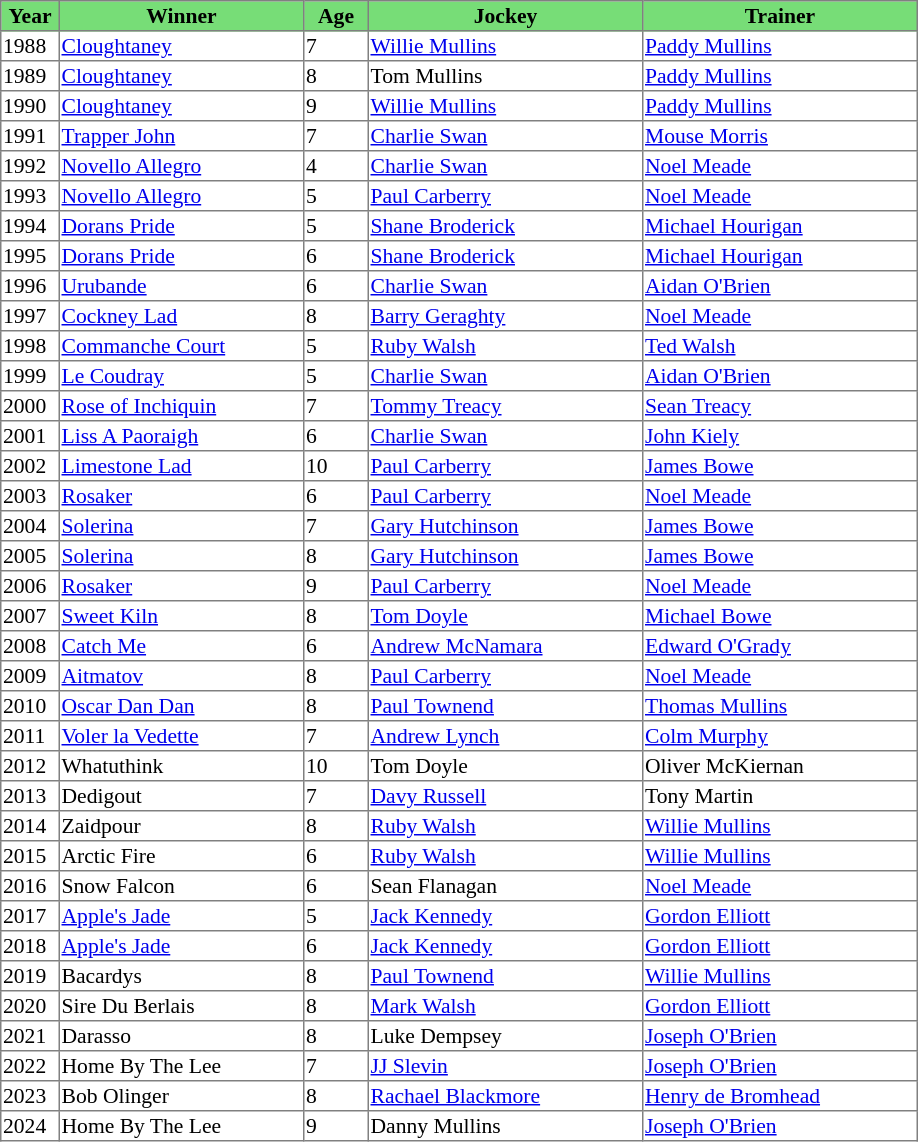<table class = "sortable" | border="1" style="border-collapse: collapse; font-size:90%">
<tr bgcolor="#77dd77" align="center">
<th width="36px"><strong>Year</strong><br></th>
<th width="160px"><strong>Winner</strong><br></th>
<th width="40px"><strong>Age</strong><br></th>
<th width="180px"><strong>Jockey</strong><br></th>
<th width="180px"><strong>Trainer</strong><br></th>
</tr>
<tr>
<td>1988</td>
<td><a href='#'>Cloughtaney</a></td>
<td>7</td>
<td><a href='#'>Willie Mullins</a></td>
<td><a href='#'>Paddy Mullins</a></td>
</tr>
<tr>
<td>1989</td>
<td><a href='#'>Cloughtaney</a></td>
<td>8</td>
<td>Tom Mullins</td>
<td><a href='#'>Paddy Mullins</a></td>
</tr>
<tr>
<td>1990</td>
<td><a href='#'>Cloughtaney</a></td>
<td>9</td>
<td><a href='#'>Willie Mullins</a></td>
<td><a href='#'>Paddy Mullins</a></td>
</tr>
<tr>
<td>1991</td>
<td><a href='#'>Trapper John</a></td>
<td>7</td>
<td><a href='#'>Charlie Swan</a></td>
<td><a href='#'>Mouse Morris</a></td>
</tr>
<tr>
<td>1992</td>
<td><a href='#'>Novello Allegro</a></td>
<td>4</td>
<td><a href='#'>Charlie Swan</a></td>
<td><a href='#'>Noel Meade</a></td>
</tr>
<tr>
<td>1993</td>
<td><a href='#'>Novello Allegro</a></td>
<td>5</td>
<td><a href='#'>Paul Carberry</a></td>
<td><a href='#'>Noel Meade</a></td>
</tr>
<tr>
<td>1994</td>
<td><a href='#'>Dorans Pride</a></td>
<td>5</td>
<td><a href='#'>Shane Broderick</a></td>
<td><a href='#'>Michael Hourigan</a></td>
</tr>
<tr>
<td>1995</td>
<td><a href='#'>Dorans Pride</a></td>
<td>6</td>
<td><a href='#'>Shane Broderick</a></td>
<td><a href='#'>Michael Hourigan</a></td>
</tr>
<tr>
<td>1996</td>
<td><a href='#'>Urubande</a></td>
<td>6</td>
<td><a href='#'>Charlie Swan</a></td>
<td><a href='#'>Aidan O'Brien</a></td>
</tr>
<tr>
<td>1997</td>
<td><a href='#'>Cockney Lad</a></td>
<td>8</td>
<td><a href='#'>Barry Geraghty</a></td>
<td><a href='#'>Noel Meade</a></td>
</tr>
<tr>
<td>1998</td>
<td><a href='#'>Commanche Court</a></td>
<td>5</td>
<td><a href='#'>Ruby Walsh</a></td>
<td><a href='#'>Ted Walsh</a></td>
</tr>
<tr>
<td>1999</td>
<td><a href='#'>Le Coudray</a></td>
<td>5</td>
<td><a href='#'>Charlie Swan</a></td>
<td><a href='#'>Aidan O'Brien</a></td>
</tr>
<tr>
<td>2000</td>
<td><a href='#'>Rose of Inchiquin</a></td>
<td>7</td>
<td><a href='#'>Tommy Treacy</a></td>
<td><a href='#'>Sean Treacy</a></td>
</tr>
<tr>
<td>2001</td>
<td><a href='#'>Liss A Paoraigh</a></td>
<td>6</td>
<td><a href='#'>Charlie Swan</a></td>
<td><a href='#'>John Kiely</a></td>
</tr>
<tr>
<td>2002</td>
<td><a href='#'>Limestone Lad</a></td>
<td>10</td>
<td><a href='#'>Paul Carberry</a></td>
<td><a href='#'>James Bowe</a></td>
</tr>
<tr>
<td>2003</td>
<td><a href='#'>Rosaker</a></td>
<td>6</td>
<td><a href='#'>Paul Carberry</a></td>
<td><a href='#'>Noel Meade</a></td>
</tr>
<tr>
<td>2004</td>
<td><a href='#'>Solerina</a></td>
<td>7</td>
<td><a href='#'>Gary Hutchinson</a></td>
<td><a href='#'>James Bowe</a></td>
</tr>
<tr>
<td>2005</td>
<td><a href='#'>Solerina</a></td>
<td>8</td>
<td><a href='#'>Gary Hutchinson</a></td>
<td><a href='#'>James Bowe</a></td>
</tr>
<tr>
<td>2006</td>
<td><a href='#'>Rosaker</a></td>
<td>9</td>
<td><a href='#'>Paul Carberry</a></td>
<td><a href='#'>Noel Meade</a></td>
</tr>
<tr>
<td>2007</td>
<td><a href='#'>Sweet Kiln</a></td>
<td>8</td>
<td><a href='#'>Tom Doyle</a></td>
<td><a href='#'>Michael Bowe</a></td>
</tr>
<tr>
<td>2008</td>
<td><a href='#'>Catch Me</a></td>
<td>6</td>
<td><a href='#'>Andrew McNamara</a></td>
<td><a href='#'>Edward O'Grady</a></td>
</tr>
<tr>
<td>2009</td>
<td><a href='#'>Aitmatov</a></td>
<td>8</td>
<td><a href='#'>Paul Carberry</a></td>
<td><a href='#'>Noel Meade</a></td>
</tr>
<tr>
<td>2010</td>
<td><a href='#'>Oscar Dan Dan</a></td>
<td>8</td>
<td><a href='#'>Paul Townend</a></td>
<td><a href='#'>Thomas Mullins</a></td>
</tr>
<tr>
<td>2011</td>
<td><a href='#'>Voler la Vedette</a></td>
<td>7</td>
<td><a href='#'>Andrew Lynch</a></td>
<td><a href='#'>Colm Murphy</a></td>
</tr>
<tr>
<td>2012</td>
<td>Whatuthink</td>
<td>10</td>
<td>Tom Doyle</td>
<td>Oliver McKiernan</td>
</tr>
<tr>
<td>2013</td>
<td>Dedigout</td>
<td>7</td>
<td><a href='#'>Davy Russell</a></td>
<td>Tony Martin</td>
</tr>
<tr>
<td>2014</td>
<td>Zaidpour</td>
<td>8</td>
<td><a href='#'>Ruby Walsh</a></td>
<td><a href='#'>Willie Mullins</a></td>
</tr>
<tr>
<td>2015</td>
<td>Arctic Fire</td>
<td>6</td>
<td><a href='#'>Ruby Walsh</a></td>
<td><a href='#'>Willie Mullins</a></td>
</tr>
<tr>
<td>2016</td>
<td>Snow Falcon</td>
<td>6</td>
<td>Sean Flanagan</td>
<td><a href='#'>Noel Meade</a></td>
</tr>
<tr>
<td>2017</td>
<td><a href='#'>Apple's Jade</a></td>
<td>5</td>
<td><a href='#'>Jack Kennedy</a></td>
<td><a href='#'>Gordon Elliott</a></td>
</tr>
<tr>
<td>2018</td>
<td><a href='#'>Apple's Jade</a></td>
<td>6</td>
<td><a href='#'>Jack Kennedy</a></td>
<td><a href='#'>Gordon Elliott</a></td>
</tr>
<tr>
<td>2019</td>
<td>Bacardys</td>
<td>8</td>
<td><a href='#'>Paul Townend</a></td>
<td><a href='#'>Willie Mullins</a></td>
</tr>
<tr>
<td>2020</td>
<td>Sire Du Berlais</td>
<td>8</td>
<td><a href='#'>Mark Walsh</a></td>
<td><a href='#'>Gordon Elliott</a></td>
</tr>
<tr>
<td>2021</td>
<td>Darasso</td>
<td>8</td>
<td>Luke Dempsey</td>
<td><a href='#'>Joseph O'Brien</a></td>
</tr>
<tr>
<td>2022</td>
<td>Home By The Lee</td>
<td>7</td>
<td><a href='#'>JJ Slevin</a></td>
<td><a href='#'>Joseph O'Brien</a></td>
</tr>
<tr>
<td>2023</td>
<td>Bob Olinger</td>
<td>8</td>
<td><a href='#'>Rachael Blackmore</a></td>
<td><a href='#'>Henry de Bromhead</a></td>
</tr>
<tr>
<td>2024</td>
<td>Home By The Lee</td>
<td>9</td>
<td>Danny Mullins</td>
<td><a href='#'>Joseph O'Brien</a></td>
</tr>
</table>
